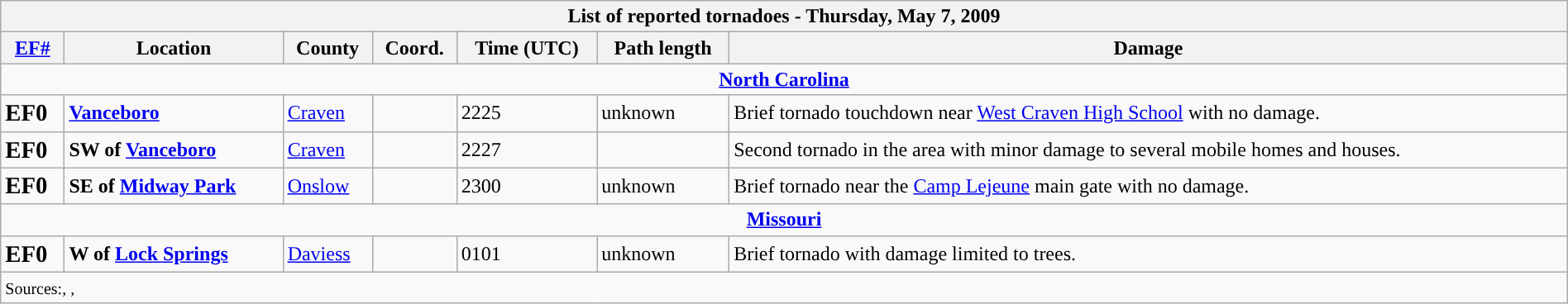<table class="wikitable collapsible" width="100%">
<tr>
<th colspan="7">List of reported tornadoes - Thursday, May 7, 2009</th>
</tr>
<tr>
<th><a href='#'>EF#</a></th>
<th>Location</th>
<th>County</th>
<th>Coord.</th>
<th>Time (UTC)</th>
<th>Path length</th>
<th>Damage</th>
</tr>
<tr>
<td colspan="7" align=center><strong><a href='#'>North Carolina</a></strong></td>
</tr>
<tr>
<td><big><strong>EF0</strong></big></td>
<td><strong><a href='#'>Vanceboro</a></strong></td>
<td><a href='#'>Craven</a></td>
<td></td>
<td>2225</td>
<td>unknown</td>
<td>Brief tornado touchdown near <a href='#'>West Craven High School</a> with no damage.</td>
</tr>
<tr>
<td><big><strong>EF0</strong></big></td>
<td><strong>SW of <a href='#'>Vanceboro</a></strong></td>
<td><a href='#'>Craven</a></td>
<td></td>
<td>2227</td>
<td></td>
<td>Second tornado in the area with minor damage to several mobile homes and houses.</td>
</tr>
<tr>
<td><big><strong>EF0</strong></big></td>
<td><strong>SE of <a href='#'>Midway Park</a></strong></td>
<td><a href='#'>Onslow</a></td>
<td></td>
<td>2300</td>
<td>unknown</td>
<td>Brief tornado near the <a href='#'>Camp Lejeune</a> main gate with no damage.</td>
</tr>
<tr>
<td colspan="7" align=center><strong><a href='#'>Missouri</a></strong></td>
</tr>
<tr>
<td><big><strong>EF0</strong></big></td>
<td><strong>W of <a href='#'>Lock Springs</a></strong></td>
<td><a href='#'>Daviess</a></td>
<td></td>
<td>0101</td>
<td>unknown</td>
<td>Brief tornado with damage limited to trees.</td>
</tr>
<tr>
<td colspan="7"><small>Sources:, , </small></td>
</tr>
</table>
